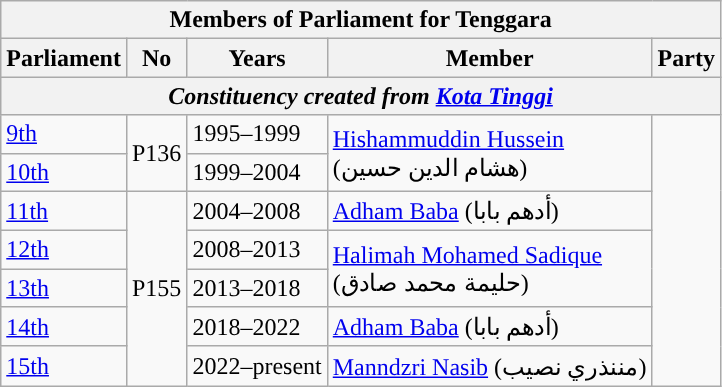<table class=wikitable>
<tr>
<th colspan="5">Members of Parliament for Tenggara</th>
</tr>
<tr>
<th>Parliament</th>
<th>No</th>
<th>Years</th>
<th>Member</th>
<th>Party</th>
</tr>
<tr>
<th colspan="5" align="center"><em>Constituency created from <a href='#'>Kota Tinggi</a></em></th>
</tr>
<tr>
<td><a href='#'>9th</a></td>
<td rowspan="2">P136</td>
<td class="nowrap">1995–1999</td>
<td rowspan=2><a href='#'>Hishammuddin Hussein</a>  <br>(هشام الدين حسين‎)</td>
<td rowspan="7"></td>
</tr>
<tr>
<td><a href='#'>10th</a></td>
<td>1999–2004</td>
</tr>
<tr>
<td><a href='#'>11th</a></td>
<td rowspan="5">P155</td>
<td>2004–2008</td>
<td><a href='#'>Adham Baba</a> (أدهم بابا‎)</td>
</tr>
<tr>
<td><a href='#'>12th</a></td>
<td>2008–2013</td>
<td rowspan=2><a href='#'>Halimah Mohamed Sadique</a>  <br>(حليمة محمد صادق‎)</td>
</tr>
<tr>
<td><a href='#'>13th</a></td>
<td>2013–2018</td>
</tr>
<tr>
<td><a href='#'>14th</a></td>
<td>2018–2022</td>
<td><a href='#'>Adham Baba</a> (أدهم بابا‎)</td>
</tr>
<tr>
<td><a href='#'>15th</a></td>
<td>2022–present</td>
<td><a href='#'>Manndzri Nasib</a> (مننذري نصيب)</td>
</tr>
</table>
